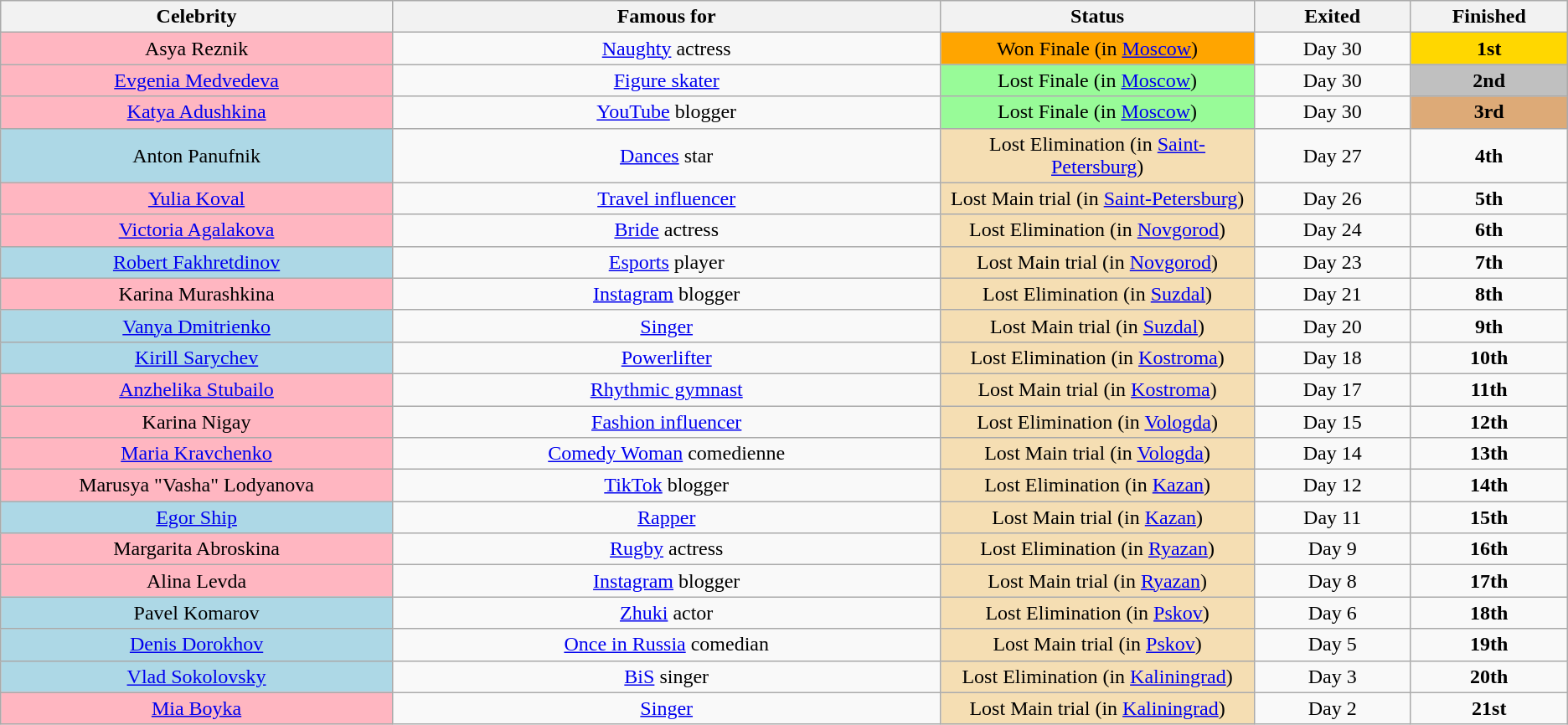<table class="wikitable"  style="text-align:center;">
<tr>
<th style="width:25%;">Celebrity</th>
<th style="width:35%;">Famous for</th>
<th style="width:20%;">Status</th>
<th style="width:10%;">Exited</th>
<th style="width:10%;">Finished</th>
</tr>
<tr>
<td style=background:lightpink>Asya Reznik</td>
<td><a href='#'>Naughty</a> actress</td>
<td style="background:orange">Won Finale (in <a href='#'>Moscow</a>)</td>
<td>Day 30</td>
<td style="background:gold"><strong>1st</strong></td>
</tr>
<tr>
<td style=background:lightpink><a href='#'>Evgenia Medvedeva</a></td>
<td><a href='#'>Figure skater</a></td>
<td style="background:palegreen">Lost Finale (in <a href='#'>Moscow</a>)</td>
<td>Day 30</td>
<td style="background:silver"><strong>2nd</strong></td>
</tr>
<tr>
<td style=background:lightpink><a href='#'>Katya Adushkina</a></td>
<td><a href='#'>YouTube</a> blogger</td>
<td style="background:palegreen">Lost Finale (in <a href='#'>Moscow</a>)</td>
<td>Day 30</td>
<td style="background:#da7"><strong>3rd</strong></td>
</tr>
<tr>
<td style=background:lightblue>Anton Panufnik</td>
<td><a href='#'>Dances</a> star</td>
<td style="background:wheat">Lost Elimination (in <a href='#'>Saint-Petersburg</a>)</td>
<td>Day 27</td>
<td><strong>4th</strong></td>
</tr>
<tr>
<td style=background:lightpink><a href='#'>Yulia Koval</a></td>
<td><a href='#'>Travel influencer</a></td>
<td style="background:wheat">Lost Main trial (in <a href='#'>Saint-Petersburg</a>)</td>
<td>Day 26</td>
<td><strong>5th</strong></td>
</tr>
<tr>
<td style=background:lightpink><a href='#'>Victoria Agalakova</a></td>
<td><a href='#'>Bride</a> actress</td>
<td style="background:wheat">Lost Elimination (in <a href='#'>Novgorod</a>)</td>
<td>Day 24</td>
<td><strong>6th</strong></td>
</tr>
<tr>
<td style=background:lightblue><a href='#'>Robert Fakhretdinov</a></td>
<td><a href='#'>Esports</a> player</td>
<td style="background:wheat">Lost Main trial (in <a href='#'>Novgorod</a>)</td>
<td>Day 23</td>
<td><strong>7th</strong></td>
</tr>
<tr>
<td style=background:lightpink>Karina Murashkina</td>
<td><a href='#'>Instagram</a> blogger</td>
<td style="background:wheat">Lost Elimination (in <a href='#'>Suzdal</a>)</td>
<td>Day 21</td>
<td><strong>8th</strong></td>
</tr>
<tr>
<td style=background:lightblue><a href='#'>Vanya Dmitrienko</a></td>
<td><a href='#'>Singer</a></td>
<td style="background:wheat">Lost Main trial (in <a href='#'>Suzdal</a>)</td>
<td>Day 20</td>
<td><strong>9th</strong></td>
</tr>
<tr>
<td style=background:lightblue><a href='#'>Kirill Sarychev</a></td>
<td><a href='#'>Powerlifter</a></td>
<td style="background:wheat">Lost Elimination (in <a href='#'>Kostroma</a>)</td>
<td>Day 18</td>
<td><strong>10th</strong></td>
</tr>
<tr>
<td style=background:lightpink><a href='#'>Anzhelika Stubailo</a></td>
<td><a href='#'>Rhythmic gymnast</a></td>
<td style="background:wheat">Lost Main trial (in <a href='#'>Kostroma</a>)</td>
<td>Day 17</td>
<td><strong>11th</strong></td>
</tr>
<tr>
<td style=background:lightpink>Karina Nigay</td>
<td><a href='#'>Fashion influencer</a></td>
<td style="background:wheat">Lost Elimination (in <a href='#'>Vologda</a>)</td>
<td>Day 15</td>
<td><strong>12th</strong></td>
</tr>
<tr>
<td style=background:lightpink><a href='#'>Maria Kravchenko</a></td>
<td><a href='#'>Comedy Woman</a> comedienne</td>
<td style="background:wheat">Lost Main trial (in <a href='#'>Vologda</a>)</td>
<td>Day 14</td>
<td><strong>13th</strong></td>
</tr>
<tr>
<td style=background:lightpink>Marusya "Vasha" Lodyanova</td>
<td><a href='#'>TikTok</a> blogger</td>
<td style="background:wheat">Lost Elimination (in <a href='#'>Kazan</a>)</td>
<td>Day 12</td>
<td><strong>14th</strong></td>
</tr>
<tr>
<td style=background:lightblue><a href='#'>Egor Ship</a></td>
<td><a href='#'>Rapper</a></td>
<td style="background:wheat">Lost Main trial (in <a href='#'>Kazan</a>)</td>
<td>Day 11</td>
<td><strong>15th</strong></td>
</tr>
<tr>
<td style=background:lightpink>Margarita Abroskina</td>
<td><a href='#'>Rugby</a> actress</td>
<td style="background:wheat">Lost Elimination (in <a href='#'>Ryazan</a>)</td>
<td>Day 9</td>
<td><strong>16th</strong></td>
</tr>
<tr>
<td style=background:lightpink>Alina Levda</td>
<td><a href='#'>Instagram</a> blogger</td>
<td style="background:wheat">Lost Main trial (in <a href='#'>Ryazan</a>)</td>
<td>Day 8</td>
<td><strong>17th</strong></td>
</tr>
<tr>
<td style=background:lightblue>Pavel Komarov</td>
<td><a href='#'>Zhuki</a> actor</td>
<td style="background:wheat">Lost Elimination (in <a href='#'>Pskov</a>)</td>
<td>Day 6</td>
<td><strong>18th</strong></td>
</tr>
<tr>
<td style=background:lightblue><a href='#'>Denis Dorokhov</a></td>
<td><a href='#'>Once in Russia</a> comedian</td>
<td style="background:wheat">Lost Main trial (in <a href='#'>Pskov</a>)</td>
<td>Day 5</td>
<td><strong>19th</strong></td>
</tr>
<tr>
<td style=background:lightblue><a href='#'>Vlad Sokolovsky</a></td>
<td><a href='#'>BiS</a> singer</td>
<td style="background:wheat">Lost Elimination (in <a href='#'>Kaliningrad</a>)</td>
<td>Day 3</td>
<td><strong>20th</strong></td>
</tr>
<tr>
<td style=background:lightpink><a href='#'>Mia Boyka</a></td>
<td><a href='#'>Singer</a></td>
<td style="background:wheat">Lost Main trial (in <a href='#'>Kaliningrad</a>)</td>
<td>Day 2</td>
<td><strong>21st</strong></td>
</tr>
</table>
